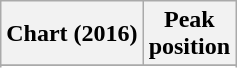<table class="wikitable sortable plainrowheaders" style="text-align:center">
<tr>
<th scope="col">Chart (2016)</th>
<th scope="col">Peak<br> position</th>
</tr>
<tr>
</tr>
<tr>
</tr>
</table>
